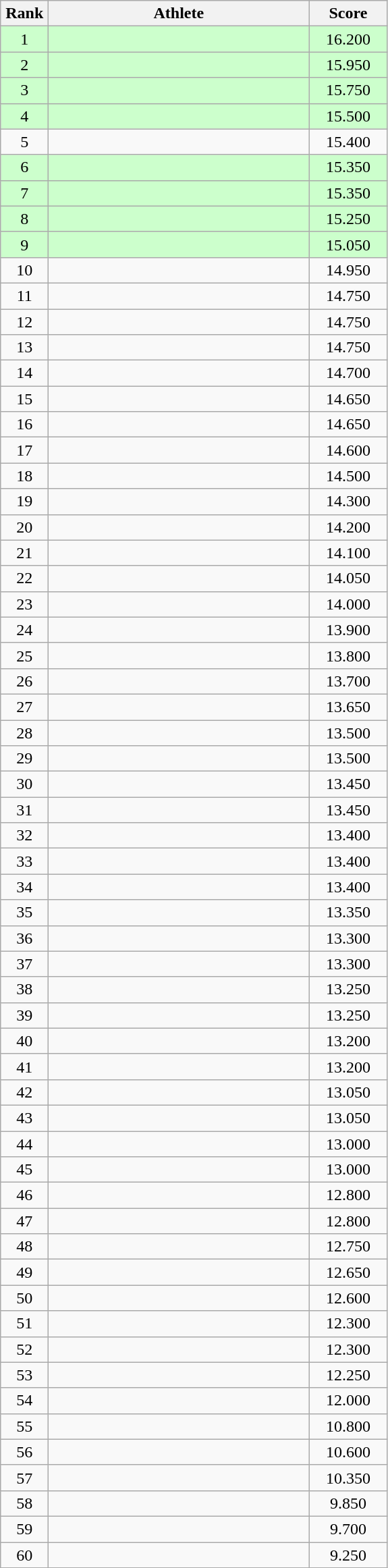<table class=wikitable style="text-align:center">
<tr>
<th width=40>Rank</th>
<th width=250>Athlete</th>
<th width=70>Score</th>
</tr>
<tr bgcolor="ccffcc">
<td>1</td>
<td align=left></td>
<td>16.200</td>
</tr>
<tr bgcolor="ccffcc">
<td>2</td>
<td align=left></td>
<td>15.950</td>
</tr>
<tr bgcolor="ccffcc">
<td>3</td>
<td align=left></td>
<td>15.750</td>
</tr>
<tr bgcolor="ccffcc">
<td>4</td>
<td align=left></td>
<td>15.500</td>
</tr>
<tr>
<td>5</td>
<td align=left></td>
<td>15.400</td>
</tr>
<tr bgcolor="ccffcc">
<td>6</td>
<td align=left></td>
<td>15.350</td>
</tr>
<tr bgcolor="ccffcc">
<td>7</td>
<td align=left></td>
<td>15.350</td>
</tr>
<tr bgcolor="ccffcc">
<td>8</td>
<td align=left></td>
<td>15.250</td>
</tr>
<tr bgcolor="ccffcc">
<td>9</td>
<td align=left></td>
<td>15.050</td>
</tr>
<tr>
<td>10</td>
<td align=left></td>
<td>14.950</td>
</tr>
<tr>
<td>11</td>
<td align=left></td>
<td>14.750</td>
</tr>
<tr>
<td>12</td>
<td align=left></td>
<td>14.750</td>
</tr>
<tr>
<td>13</td>
<td align=left></td>
<td>14.750</td>
</tr>
<tr>
<td>14</td>
<td align=left></td>
<td>14.700</td>
</tr>
<tr>
<td>15</td>
<td align=left></td>
<td>14.650</td>
</tr>
<tr>
<td>16</td>
<td align=left></td>
<td>14.650</td>
</tr>
<tr>
<td>17</td>
<td align=left></td>
<td>14.600</td>
</tr>
<tr>
<td>18</td>
<td align=left></td>
<td>14.500</td>
</tr>
<tr>
<td>19</td>
<td align=left></td>
<td>14.300</td>
</tr>
<tr>
<td>20</td>
<td align=left></td>
<td>14.200</td>
</tr>
<tr>
<td>21</td>
<td align=left></td>
<td>14.100</td>
</tr>
<tr>
<td>22</td>
<td align=left></td>
<td>14.050</td>
</tr>
<tr>
<td>23</td>
<td align=left></td>
<td>14.000</td>
</tr>
<tr>
<td>24</td>
<td align=left></td>
<td>13.900</td>
</tr>
<tr>
<td>25</td>
<td align=left></td>
<td>13.800</td>
</tr>
<tr>
<td>26</td>
<td align=left></td>
<td>13.700</td>
</tr>
<tr>
<td>27</td>
<td align=left></td>
<td>13.650</td>
</tr>
<tr>
<td>28</td>
<td align=left></td>
<td>13.500</td>
</tr>
<tr>
<td>29</td>
<td align=left></td>
<td>13.500</td>
</tr>
<tr>
<td>30</td>
<td align=left></td>
<td>13.450</td>
</tr>
<tr>
<td>31</td>
<td align=left></td>
<td>13.450</td>
</tr>
<tr>
<td>32</td>
<td align=left></td>
<td>13.400</td>
</tr>
<tr>
<td>33</td>
<td align=left></td>
<td>13.400</td>
</tr>
<tr>
<td>34</td>
<td align=left></td>
<td>13.400</td>
</tr>
<tr>
<td>35</td>
<td align=left></td>
<td>13.350</td>
</tr>
<tr>
<td>36</td>
<td align=left></td>
<td>13.300</td>
</tr>
<tr>
<td>37</td>
<td align=left></td>
<td>13.300</td>
</tr>
<tr>
<td>38</td>
<td align=left></td>
<td>13.250</td>
</tr>
<tr>
<td>39</td>
<td align=left></td>
<td>13.250</td>
</tr>
<tr>
<td>40</td>
<td align=left></td>
<td>13.200</td>
</tr>
<tr>
<td>41</td>
<td align=left></td>
<td>13.200</td>
</tr>
<tr>
<td>42</td>
<td align=left></td>
<td>13.050</td>
</tr>
<tr>
<td>43</td>
<td align=left></td>
<td>13.050</td>
</tr>
<tr>
<td>44</td>
<td align=left></td>
<td>13.000</td>
</tr>
<tr>
<td>45</td>
<td align=left></td>
<td>13.000</td>
</tr>
<tr>
<td>46</td>
<td align=left></td>
<td>12.800</td>
</tr>
<tr>
<td>47</td>
<td align=left></td>
<td>12.800</td>
</tr>
<tr>
<td>48</td>
<td align=left></td>
<td>12.750</td>
</tr>
<tr>
<td>49</td>
<td align=left></td>
<td>12.650</td>
</tr>
<tr>
<td>50</td>
<td align=left></td>
<td>12.600</td>
</tr>
<tr>
<td>51</td>
<td align=left></td>
<td>12.300</td>
</tr>
<tr>
<td>52</td>
<td align=left></td>
<td>12.300</td>
</tr>
<tr>
<td>53</td>
<td align=left></td>
<td>12.250</td>
</tr>
<tr>
<td>54</td>
<td align=left></td>
<td>12.000</td>
</tr>
<tr>
<td>55</td>
<td align=left></td>
<td>10.800</td>
</tr>
<tr>
<td>56</td>
<td align=left></td>
<td>10.600</td>
</tr>
<tr>
<td>57</td>
<td align=left></td>
<td>10.350</td>
</tr>
<tr>
<td>58</td>
<td align=left></td>
<td>9.850</td>
</tr>
<tr>
<td>59</td>
<td align=left></td>
<td>9.700</td>
</tr>
<tr>
<td>60</td>
<td align=left></td>
<td>9.250</td>
</tr>
</table>
